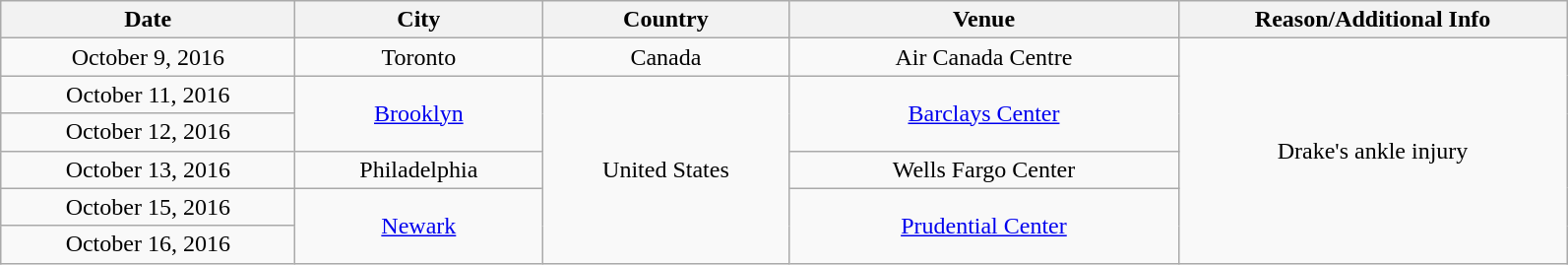<table class="wikitable" style="text-align:center;">
<tr>
<th scope="col" style="width:12em;">Date</th>
<th scope="col" style="width:10em;">City</th>
<th scope="col" style="width:10em;">Country</th>
<th scope="col" style="width:16em;">Venue</th>
<th scope="col" style="width:16em;">Reason/Additional Info</th>
</tr>
<tr>
<td>October 9, 2016</td>
<td>Toronto</td>
<td>Canada</td>
<td>Air Canada Centre</td>
<td rowspan="6">Drake's ankle injury</td>
</tr>
<tr>
<td>October 11, 2016</td>
<td rowspan="2"><a href='#'>Brooklyn</a></td>
<td rowspan="5">United States</td>
<td rowspan="2"><a href='#'>Barclays Center</a></td>
</tr>
<tr>
<td>October 12, 2016</td>
</tr>
<tr>
<td>October 13, 2016</td>
<td>Philadelphia</td>
<td>Wells Fargo Center</td>
</tr>
<tr>
<td>October 15, 2016</td>
<td rowspan="2"><a href='#'>Newark</a></td>
<td rowspan="2"><a href='#'>Prudential Center</a></td>
</tr>
<tr>
<td>October 16, 2016</td>
</tr>
</table>
